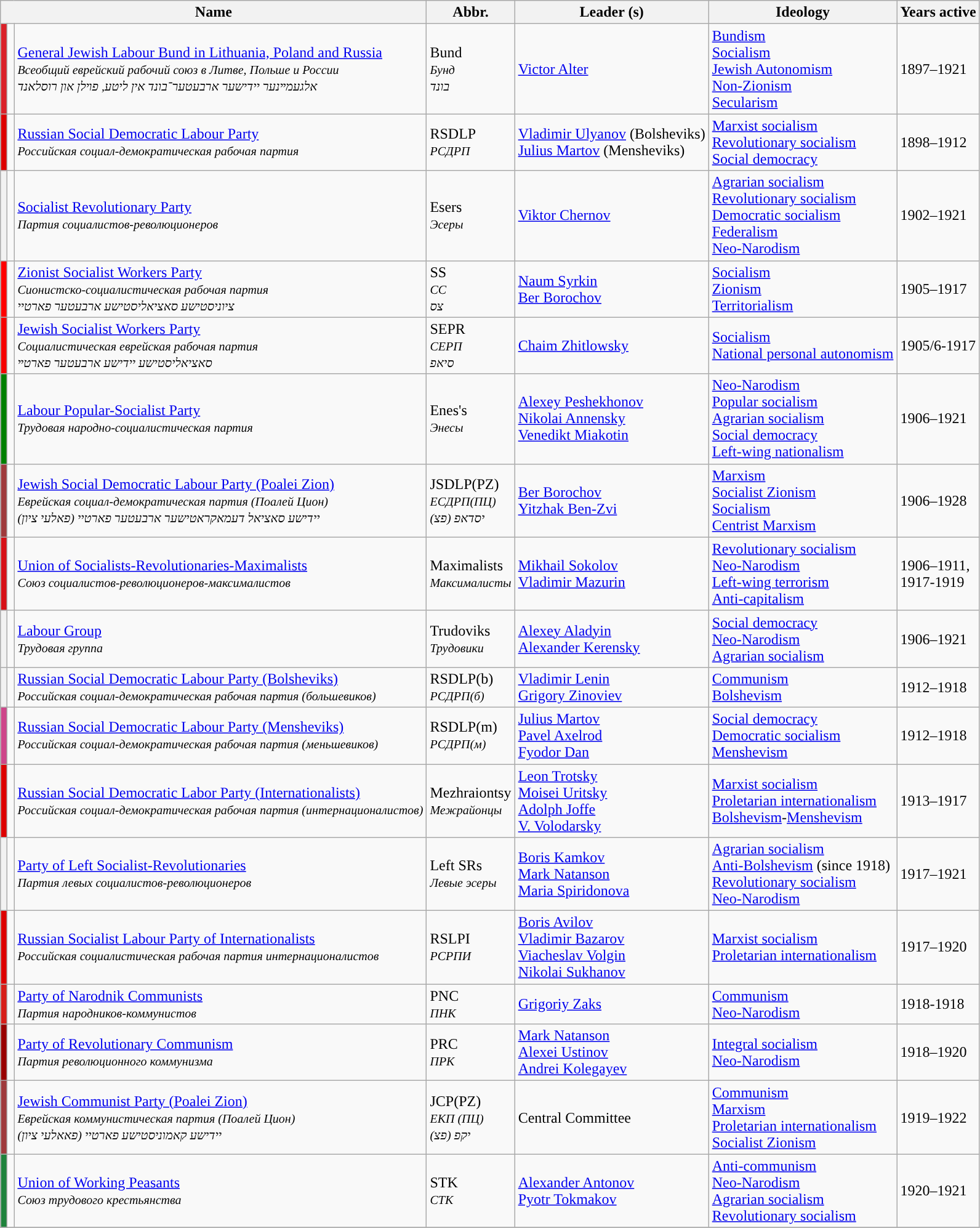<table class="wikitable sortable">
<tr>
<th colspan=3>Name</th>
<th>Abbr.</th>
<th>Leader (s)</th>
<th>Ideology</th>
<th>Years active</th>
</tr>
<tr>
<th style="background:#DA2129;"></th>
<td></td>
<td><a href='#'>General Jewish Labour Bund in Lithuania, Poland and Russia</a><br><small><em>Всеобщий еврейский рабочий союз в Литве, Польше и России<br>אלגעמײנער יידישער ארבעטער־בונד אין ליטע, פױלן און רוסלאנד</em></small></td>
<td>Bund<br><small><em>Бунд<br>בונד</em></small></td>
<td><a href='#'>Victor Alter</a></td>
<td><a href='#'>Bundism</a><br><a href='#'>Socialism</a><br><a href='#'>Jewish Autonomism</a><br><a href='#'>Non-Zionism</a><br><a href='#'>Secularism</a></td>
<td>1897–1921</td>
</tr>
<tr>
<th style="background:#DD0000;"></th>
<td></td>
<td><a href='#'>Russian Social Democratic Labour Party</a><br><small><em>Российская социал-демократическая рабочая партия</em></small></td>
<td>RSDLP<br><small><em>РСДРП</em></small></td>
<td><a href='#'>Vladimir Ulyanov</a> (Bolsheviks)<br><a href='#'>Julius Martov</a> (Mensheviks)</td>
<td><a href='#'>Marxist socialism</a><br><a href='#'>Revolutionary socialism</a><br><a href='#'>Social democracy</a></td>
<td>1898–1912</td>
</tr>
<tr>
<th style="background:"></th>
<td></td>
<td><a href='#'>Socialist Revolutionary Party</a><br><small><em>Партия социалистов-революционеров</em></small></td>
<td>Esers<br><small><em>Эсеры</em></small></td>
<td><a href='#'>Viktor Chernov</a></td>
<td><a href='#'>Agrarian socialism</a><br><a href='#'>Revolutionary socialism</a><br><a href='#'>Democratic socialism</a><br><a href='#'>Federalism</a><br><a href='#'>Neo-Narodism</a></td>
<td>1902–1921</td>
</tr>
<tr>
<th style="background:#FF0000"></th>
<td></td>
<td><a href='#'>Zionist Socialist Workers Party</a><br><small><em>Сионистско-социалистическая рабочая партия<br>ציוניסטישע סאציאליסטישע ארבעטער פארטיי</em></small></td>
<td>SS<br><small><em>СС<br>צס</em></small></td>
<td><a href='#'>Naum Syrkin</a><br><a href='#'>Ber Borochov</a></td>
<td><a href='#'>Socialism</a><br><a href='#'>Zionism</a><br><a href='#'>Territorialism</a></td>
<td>1905–1917<br></td>
</tr>
<tr>
<th style="background:#F60201"></th>
<td></td>
<td><a href='#'>Jewish Socialist Workers Party</a><br><small><em>Социалистическая еврейская рабочая партия<br>סאציאליסטישע יידישע ארבעטער פארטײ</em></small></td>
<td>SEPR<br><small><em>СЕРП<br>סיאפ</em></small></td>
<td><a href='#'>Chaim Zhitlowsky</a></td>
<td><a href='#'>Socialism</a><br><a href='#'>National personal autonomism</a></td>
<td>1905/6-1917<br></td>
</tr>
<tr>
<th style="background:#008000"></th>
<td></td>
<td><a href='#'>Labour Popular-Socialist Party</a><br><small><em>Трудовая народно-социалистическая партия</em></small></td>
<td>Enes's<br><small><em>Энесы</em></small></td>
<td><a href='#'>Alexey Peshekhonov</a><br><a href='#'>Nikolai Annensky</a><br><a href='#'>Venedikt Miakotin</a></td>
<td><a href='#'>Neo-Narodism</a><br><a href='#'>Popular socialism</a><br><a href='#'>Agrarian socialism</a><br><a href='#'>Social democracy</a><br><a href='#'>Left-wing nationalism</a></td>
<td>1906–1921</td>
</tr>
<tr>
<th style="background:#9F3A3C"></th>
<td></td>
<td><a href='#'>Jewish Social Democratic Labour Party (Poalei Zion)</a><br><small><em>Еврейская социал-демократическая партия (Поалей Цион)<br>יידישע סאציאל דעמאקראטישער ארבעטער פארטיי (פאלעי ציון)</em></small></td>
<td>JSDLP(PZ)<br><small><em>ЕСДРП(ПЦ)<br>יסדאפ (פצ)</em></small></td>
<td><a href='#'>Ber Borochov</a><br><a href='#'>Yitzhak Ben-Zvi</a></td>
<td><a href='#'>Marxism</a><br><a href='#'>Socialist Zionism</a><br><a href='#'>Socialism</a><br><a href='#'>Centrist Marxism</a></td>
<td>1906–1928</td>
</tr>
<tr>
<th style="background:#D71017"></th>
<td></td>
<td><a href='#'>Union of Socialists-Revolutionaries-Maximalists</a><br><small><em>Союз социалистов-революционеров-максималистов</em></small></td>
<td>Maximalists<br><small><em>Максималисты</em></small></td>
<td><a href='#'>Mikhail Sokolov</a><br><a href='#'>Vladimir Mazurin</a></td>
<td><a href='#'>Revolutionary socialism</a><br><a href='#'>Neo-Narodism</a><br><a href='#'>Left-wing terrorism</a><br><a href='#'>Anti-capitalism</a></td>
<td>1906–1911,<br>1917-1919</td>
</tr>
<tr>
<th style="background:"></th>
<td></td>
<td><a href='#'>Labour Group</a><br><small><em>Трудовая группа</em></small></td>
<td>Trudoviks<br><small><em>Трудовики</em></small></td>
<td><a href='#'>Alexey Aladyin</a><br><a href='#'>Alexander Kerensky</a></td>
<td><a href='#'>Social democracy</a><br><a href='#'>Neo-Narodism</a><br><a href='#'>Agrarian socialism</a></td>
<td>1906–1921</td>
</tr>
<tr>
<th style="background:"></th>
<td></td>
<td><a href='#'>Russian Social Democratic Labour Party (Bolsheviks)</a><br><small><em>Российская социал-демократическая рабочая партия (большевиков)</em></small></td>
<td>RSDLP(b)<br><small><em>РСДРП(б)</em></small></td>
<td><a href='#'>Vladimir Lenin</a><br><a href='#'>Grigory Zinoviev</a></td>
<td><a href='#'>Communism</a><br><a href='#'>Bolshevism</a></td>
<td>1912–1918<br></td>
</tr>
<tr>
<th style="background:#CE468A"></th>
<td></td>
<td><a href='#'>Russian Social Democratic Labour Party (Mensheviks)</a><br><small><em>Российская социал-демократическая рабочая партия (меньшевиков)</em></small></td>
<td>RSDLP(m)<br><small><em>РСДРП(м)</em></small></td>
<td><a href='#'>Julius Martov</a><br><a href='#'>Pavel Axelrod</a><br><a href='#'>Fyodor Dan</a></td>
<td><a href='#'>Social democracy</a><br><a href='#'>Democratic socialism</a><br><a href='#'>Menshevism</a></td>
<td>1912–1918</td>
</tr>
<tr>
<th style="background:#DD0000"></th>
<td></td>
<td><a href='#'>Russian Social Democratic Labor Party (Internationalists)</a><br><small><em>Российская социал-демократическая рабочая партия (интернационалистов)</em></small></td>
<td>Mezhraiontsy<br><small><em>Межрайонцы</em></small></td>
<td><a href='#'>Leon Trotsky</a><br><a href='#'>Moisei Uritsky</a><br><a href='#'>Adolph Joffe</a><br><a href='#'>V. Volodarsky</a></td>
<td><a href='#'>Marxist socialism</a><br><a href='#'>Proletarian internationalism</a><br><a href='#'>Bolshevism</a>-<a href='#'>Menshevism</a></td>
<td>1913–1917<br></td>
</tr>
<tr>
<th style="background:"></th>
<td></td>
<td><a href='#'>Party of Left Socialist-Revolutionaries</a><br><small><em>Партия левых социалистов-революционеров</em></small></td>
<td>Left SRs<br><small><em>Левые эсеры</em></small></td>
<td><a href='#'>Boris Kamkov</a><br><a href='#'>Mark Natanson</a><br><a href='#'>Maria Spiridonova</a></td>
<td><a href='#'>Agrarian socialism</a><br><a href='#'>Anti-Bolshevism</a> (since 1918)<br><a href='#'>Revolutionary socialism</a><br><a href='#'>Neo-Narodism</a></td>
<td>1917–1921</td>
</tr>
<tr>
<th style="background:#DD0000;"></th>
<td></td>
<td><a href='#'>Russian Socialist Labour Party of Internationalists</a><br><small><em>Российская социалистическая рабочая партия интернационалистов</em></small></td>
<td>RSLPI<br><small><em>РСРПИ</em></small></td>
<td><a href='#'>Boris Avilov</a><br><a href='#'>Vladimir Bazarov</a><br><a href='#'>Viacheslav Volgin</a><br><a href='#'>Nikolai Sukhanov</a></td>
<td><a href='#'>Marxist socialism</a><br><a href='#'>Proletarian internationalism</a></td>
<td>1917–1920<br></td>
</tr>
<tr>
<th style="background:#D71E19;"></th>
<td></td>
<td><a href='#'>Party of Narodnik Communists</a><br><small><em>Партия народников-коммунистов</em></small></td>
<td>PNC<br><small><em>ПНК</em></small></td>
<td><a href='#'>Grigoriy Zaks</a></td>
<td><a href='#'>Communism</a><br><a href='#'>Neo-Narodism</a></td>
<td>1918-1918<br></td>
</tr>
<tr>
<th style="background:#990000;"></th>
<td></td>
<td><a href='#'>Party of Revolutionary Communism</a><br><small><em>Партия революционного коммунизма</em></small></td>
<td>PRC<br><small><em>ПРК</em></small></td>
<td><a href='#'>Mark Natanson</a><br><a href='#'>Alexei Ustinov</a><br><a href='#'>Andrei Kolegayev</a></td>
<td><a href='#'>Integral socialism</a><br><a href='#'>Neo-Narodism</a></td>
<td>1918–1920<br></td>
</tr>
<tr>
<th style="background:#9F3A3C"></th>
<td></td>
<td><a href='#'>Jewish Communist Party (Poalei Zion)</a><br><small><em>Еврейская коммунистическая партия (Поалей Цион)<br>יידישע קאמוניסטישע פארטיי (פאאלעי ציון)</em></small></td>
<td>JСP(PZ)<br><small><em>ЕКП (ПЦ)<br>יקפ (פצ)</em></small></td>
<td>Central Committee</td>
<td><a href='#'>Communism</a><br><a href='#'>Marxism</a><br><a href='#'>Proletarian internationalism</a><br><a href='#'>Socialist Zionism</a></td>
<td>1919–1922<br></td>
</tr>
<tr>
<th style="background:#1F833C;"></th>
<td></td>
<td><a href='#'>Union of Working Peasants</a><br><small><em>Союз трудового крестьянства</em></small></td>
<td>STK<br><small><em>СТК</em></small></td>
<td><a href='#'>Alexander Antonov</a><br><a href='#'>Pyotr Tokmakov</a></td>
<td><a href='#'>Anti-communism</a><br><a href='#'>Neo-Narodism</a><br><a href='#'>Agrarian socialism</a><br><a href='#'>Revolutionary socialism</a></td>
<td>1920–1921</td>
</tr>
<tr>
</tr>
</table>
